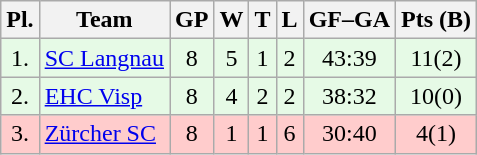<table class="wikitable">
<tr>
<th>Pl.</th>
<th>Team</th>
<th>GP</th>
<th>W</th>
<th>T</th>
<th>L</th>
<th>GF–GA</th>
<th>Pts (B)</th>
</tr>
<tr align="center "  bgcolor="#e6fae6">
<td>1.</td>
<td align="left"><a href='#'>SC Langnau</a></td>
<td>8</td>
<td>5</td>
<td>1</td>
<td>2</td>
<td>43:39</td>
<td>11(2)</td>
</tr>
<tr align="center "  bgcolor="#e6fae6">
<td>2.</td>
<td align="left"><a href='#'>EHC Visp</a></td>
<td>8</td>
<td>4</td>
<td>2</td>
<td>2</td>
<td>38:32</td>
<td>10(0)</td>
</tr>
<tr align="center "  bgcolor="#ffcccc">
<td>3.</td>
<td align="left"><a href='#'>Zürcher SC</a></td>
<td>8</td>
<td>1</td>
<td>1</td>
<td>6</td>
<td>30:40</td>
<td>4(1)</td>
</tr>
</table>
